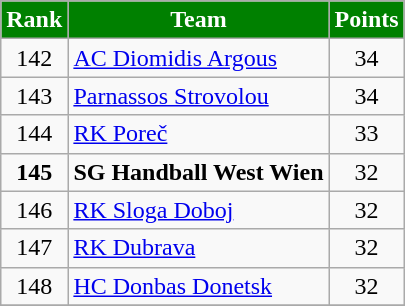<table class="wikitable" style="text-align: center;">
<tr>
<th style="color:#FFFFFF; background:#008000">Rank</th>
<th style="color:#FFFFFF; background:#008000">Team</th>
<th style="color:#FFFFFF; background:#008000">Points</th>
</tr>
<tr>
<td>142</td>
<td align=left> <a href='#'>AC Diomidis Argous</a></td>
<td>34</td>
</tr>
<tr>
<td>143</td>
<td align=left> <a href='#'>Parnassos Strovolou</a></td>
<td>34</td>
</tr>
<tr>
<td>144</td>
<td align=left> <a href='#'>RK Poreč</a></td>
<td>33</td>
</tr>
<tr>
<td><strong>145</strong></td>
<td align=left> <strong>SG Handball West Wien</strong></td>
<td>32</td>
</tr>
<tr>
<td>146</td>
<td align=left> <a href='#'>RK Sloga Doboj</a></td>
<td>32</td>
</tr>
<tr>
<td>147</td>
<td align=left> <a href='#'>RK Dubrava</a></td>
<td>32</td>
</tr>
<tr>
<td>148</td>
<td align=left> <a href='#'>HC Donbas Donetsk</a></td>
<td>32</td>
</tr>
<tr>
</tr>
</table>
